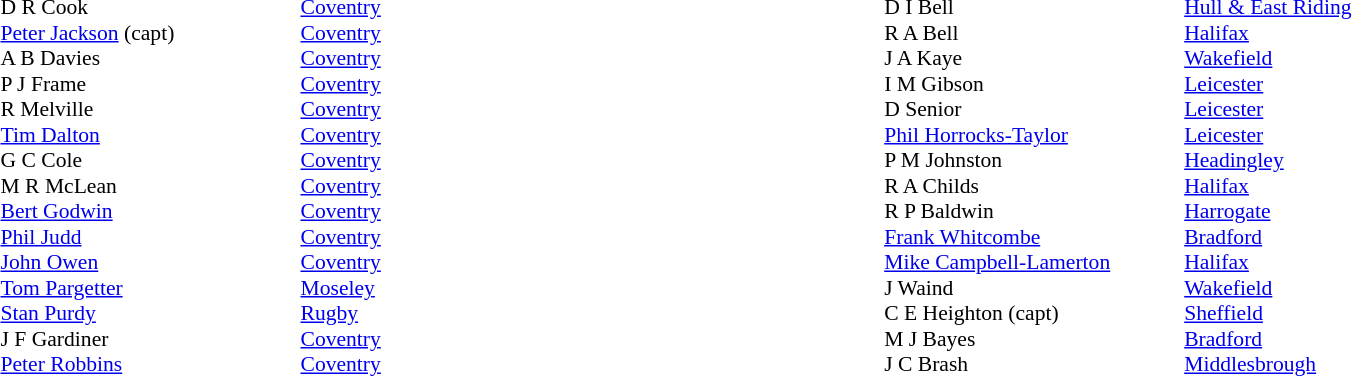<table width="80%">
<tr>
<td valign="top" width="50%"><br><table style="font-size: 90%" cellspacing="0" cellpadding="0">
<tr>
<th width="20"></th>
<th width="200"></th>
</tr>
<tr>
<td></td>
<td>D R Cook</td>
<td><a href='#'>Coventry</a></td>
</tr>
<tr>
<td></td>
<td><a href='#'>Peter Jackson</a> (capt)</td>
<td><a href='#'>Coventry</a></td>
</tr>
<tr>
<td></td>
<td>A B Davies</td>
<td><a href='#'>Coventry</a></td>
</tr>
<tr>
<td></td>
<td>P J Frame</td>
<td><a href='#'>Coventry</a></td>
</tr>
<tr>
<td></td>
<td>R Melville</td>
<td><a href='#'>Coventry</a></td>
</tr>
<tr>
<td></td>
<td><a href='#'>Tim Dalton</a></td>
<td><a href='#'>Coventry</a></td>
</tr>
<tr>
<td></td>
<td>G C Cole</td>
<td><a href='#'>Coventry</a></td>
</tr>
<tr>
<td></td>
<td>M R McLean</td>
<td><a href='#'>Coventry</a></td>
</tr>
<tr>
<td></td>
<td><a href='#'>Bert Godwin</a></td>
<td><a href='#'>Coventry</a></td>
</tr>
<tr>
<td></td>
<td><a href='#'>Phil Judd</a></td>
<td><a href='#'>Coventry</a></td>
</tr>
<tr>
<td></td>
<td><a href='#'>John Owen</a></td>
<td><a href='#'>Coventry</a></td>
</tr>
<tr>
<td></td>
<td><a href='#'>Tom Pargetter</a></td>
<td><a href='#'>Moseley</a></td>
</tr>
<tr>
<td></td>
<td><a href='#'>Stan Purdy</a></td>
<td><a href='#'>Rugby</a></td>
</tr>
<tr>
<td></td>
<td>J F Gardiner</td>
<td><a href='#'>Coventry</a></td>
</tr>
<tr>
<td></td>
<td><a href='#'>Peter Robbins</a></td>
<td><a href='#'>Coventry</a></td>
</tr>
<tr>
</tr>
</table>
</td>
<td valign="top" width="50%"><br><table style="font-size: 90%" cellspacing="0" cellpadding="0" align="center">
<tr>
<th width="20"></th>
<th width="200"></th>
</tr>
<tr>
</tr>
<tr>
<td></td>
<td>D I Bell</td>
<td><a href='#'>Hull & East Riding</a></td>
</tr>
<tr>
<td></td>
<td>R A Bell</td>
<td><a href='#'>Halifax</a></td>
</tr>
<tr>
<td></td>
<td>J A Kaye</td>
<td><a href='#'>Wakefield</a></td>
</tr>
<tr>
<td></td>
<td>I M Gibson</td>
<td><a href='#'>Leicester</a></td>
</tr>
<tr>
<td></td>
<td>D Senior</td>
<td><a href='#'>Leicester</a></td>
</tr>
<tr>
<td></td>
<td><a href='#'>Phil Horrocks-Taylor</a></td>
<td><a href='#'>Leicester</a></td>
</tr>
<tr>
<td></td>
<td>P M Johnston</td>
<td><a href='#'>Headingley</a></td>
</tr>
<tr>
<td></td>
<td>R A Childs</td>
<td><a href='#'>Halifax</a></td>
</tr>
<tr>
<td></td>
<td>R P Baldwin</td>
<td><a href='#'>Harrogate</a></td>
</tr>
<tr>
<td></td>
<td><a href='#'>Frank Whitcombe</a></td>
<td><a href='#'>Bradford</a></td>
</tr>
<tr>
<td></td>
<td><a href='#'>Mike Campbell-Lamerton</a></td>
<td><a href='#'>Halifax</a></td>
</tr>
<tr>
<td></td>
<td>J Waind</td>
<td><a href='#'>Wakefield</a></td>
</tr>
<tr>
<td></td>
<td>C E Heighton (capt)</td>
<td><a href='#'>Sheffield</a></td>
</tr>
<tr>
<td></td>
<td>M J Bayes</td>
<td><a href='#'>Bradford</a></td>
</tr>
<tr>
<td></td>
<td>J C Brash</td>
<td><a href='#'>Middlesbrough</a></td>
</tr>
<tr>
</tr>
</table>
</td>
</tr>
</table>
